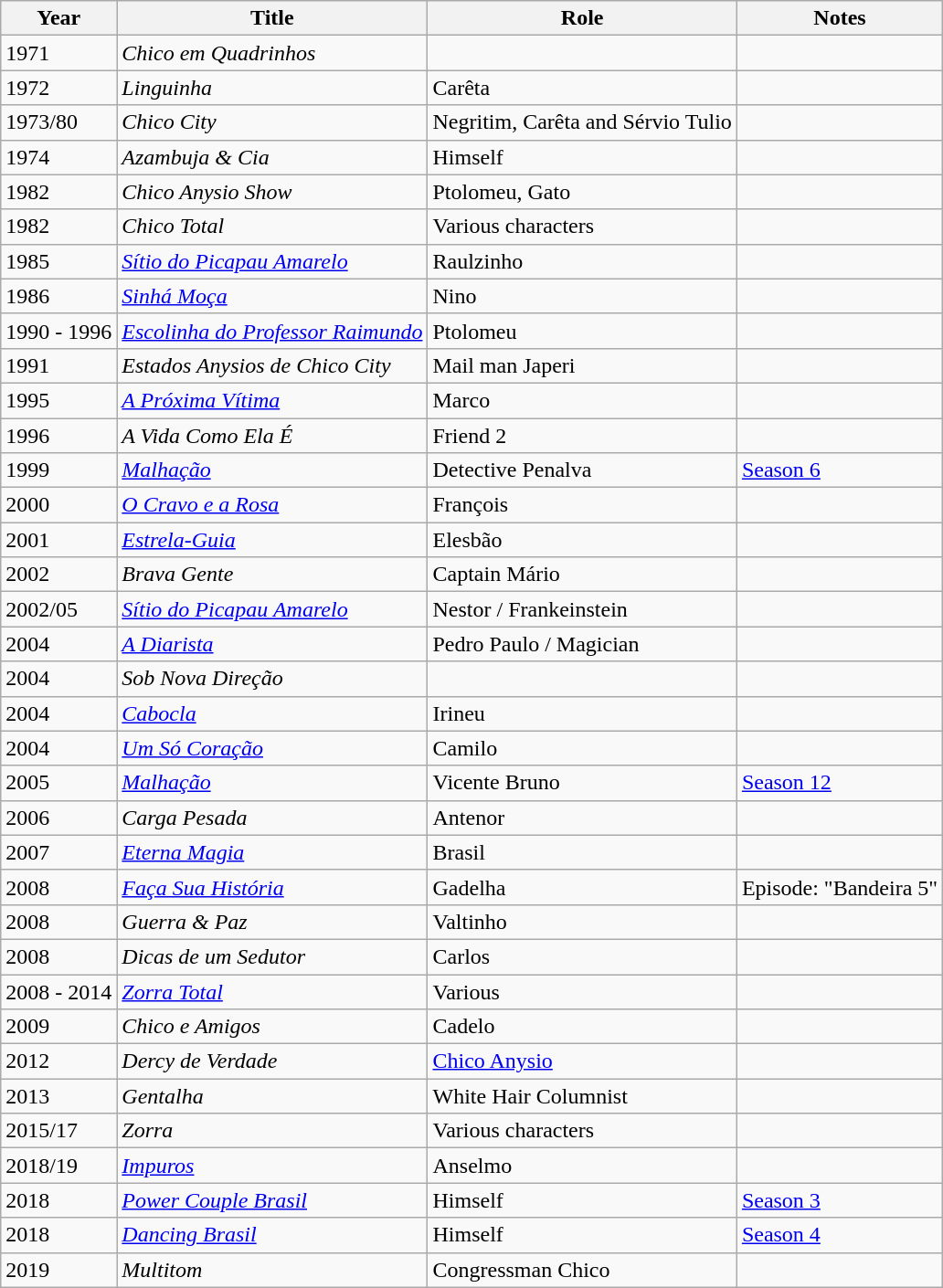<table class="wikitable">
<tr>
<th>Year</th>
<th>Title</th>
<th>Role</th>
<th>Notes</th>
</tr>
<tr>
<td>1971</td>
<td><em>Chico em Quadrinhos</em></td>
<td></td>
<td></td>
</tr>
<tr>
<td>1972</td>
<td><em>Linguinha</em></td>
<td>Carêta</td>
<td></td>
</tr>
<tr>
<td>1973/80</td>
<td><em>Chico City</em></td>
<td>Negritim, Carêta and Sérvio Tulio</td>
<td></td>
</tr>
<tr>
<td>1974</td>
<td><em>Azambuja & Cia</em></td>
<td>Himself</td>
<td></td>
</tr>
<tr>
<td>1982</td>
<td><em>Chico Anysio Show</em></td>
<td>Ptolomeu, Gato</td>
<td></td>
</tr>
<tr>
<td>1982</td>
<td><em>Chico Total</em></td>
<td>Various characters</td>
<td></td>
</tr>
<tr>
<td>1985</td>
<td><em><a href='#'>Sítio do Picapau Amarelo</a></em></td>
<td>Raulzinho</td>
<td></td>
</tr>
<tr>
<td>1986</td>
<td><em><a href='#'>Sinhá Moça</a></em></td>
<td>Nino</td>
<td></td>
</tr>
<tr>
<td>1990 - 1996</td>
<td><em><a href='#'>Escolinha do Professor Raimundo</a></em></td>
<td>Ptolomeu</td>
<td></td>
</tr>
<tr>
<td>1991</td>
<td><em>Estados Anysios de Chico City</em></td>
<td>Mail man Japeri</td>
<td></td>
</tr>
<tr>
<td>1995</td>
<td><em><a href='#'>A Próxima Vítima</a></em></td>
<td>Marco</td>
<td></td>
</tr>
<tr>
<td>1996</td>
<td><em>A Vida Como Ela É</em></td>
<td>Friend 2</td>
<td></td>
</tr>
<tr>
<td>1999</td>
<td><em><a href='#'>Malhação</a></em></td>
<td>Detective Penalva</td>
<td><a href='#'>Season 6</a></td>
</tr>
<tr>
<td>2000</td>
<td><em><a href='#'>O Cravo e a Rosa</a></em></td>
<td>François</td>
<td></td>
</tr>
<tr>
<td>2001</td>
<td><em><a href='#'>Estrela-Guia</a></em></td>
<td>Elesbão</td>
<td></td>
</tr>
<tr>
<td>2002</td>
<td><em>Brava Gente</em></td>
<td>Captain Mário</td>
<td></td>
</tr>
<tr>
<td>2002/05</td>
<td><em><a href='#'>Sítio do Picapau Amarelo</a></em></td>
<td>Nestor / Frankeinstein</td>
<td></td>
</tr>
<tr>
<td>2004</td>
<td><em><a href='#'>A Diarista</a></em></td>
<td>Pedro Paulo / Magician</td>
<td></td>
</tr>
<tr>
<td>2004</td>
<td><em>Sob Nova Direção</em></td>
<td></td>
<td></td>
</tr>
<tr>
<td>2004</td>
<td><em><a href='#'>Cabocla</a></em></td>
<td>Irineu</td>
<td></td>
</tr>
<tr>
<td>2004</td>
<td><em><a href='#'>Um Só Coração</a></em></td>
<td>Camilo</td>
<td></td>
</tr>
<tr>
<td>2005</td>
<td><em><a href='#'>Malhação</a></em></td>
<td>Vicente Bruno</td>
<td><a href='#'>Season 12</a></td>
</tr>
<tr>
<td>2006</td>
<td><em>Carga Pesada</em></td>
<td>Antenor</td>
<td></td>
</tr>
<tr>
<td>2007</td>
<td><em><a href='#'>Eterna Magia</a></em></td>
<td>Brasil</td>
<td></td>
</tr>
<tr>
<td>2008</td>
<td><em><a href='#'>Faça Sua História</a></em></td>
<td>Gadelha</td>
<td>Episode: "Bandeira 5"</td>
</tr>
<tr>
<td>2008</td>
<td><em>Guerra & Paz</em></td>
<td>Valtinho</td>
<td></td>
</tr>
<tr>
<td>2008</td>
<td><em>Dicas de um Sedutor</em></td>
<td>Carlos</td>
<td></td>
</tr>
<tr>
<td>2008 - 2014</td>
<td><em><a href='#'>Zorra Total</a></em></td>
<td>Various</td>
<td></td>
</tr>
<tr>
<td>2009</td>
<td><em>Chico e Amigos</em></td>
<td>Cadelo</td>
<td></td>
</tr>
<tr>
<td>2012</td>
<td><em>Dercy de Verdade</em></td>
<td><a href='#'>Chico Anysio</a></td>
<td></td>
</tr>
<tr>
<td>2013</td>
<td><em>Gentalha</em></td>
<td>White Hair Columnist</td>
<td></td>
</tr>
<tr>
<td>2015/17</td>
<td><em>Zorra</em></td>
<td>Various characters</td>
<td></td>
</tr>
<tr>
<td>2018/19</td>
<td><em><a href='#'>Impuros</a></em></td>
<td>Anselmo</td>
<td></td>
</tr>
<tr>
<td>2018</td>
<td><em><a href='#'>Power Couple Brasil</a></em></td>
<td>Himself</td>
<td><a href='#'>Season 3</a></td>
</tr>
<tr>
<td>2018</td>
<td><em><a href='#'>Dancing Brasil</a></em></td>
<td>Himself</td>
<td><a href='#'>Season 4</a></td>
</tr>
<tr>
<td>2019</td>
<td><em>Multitom</em></td>
<td>Congressman Chico</td>
<td></td>
</tr>
</table>
